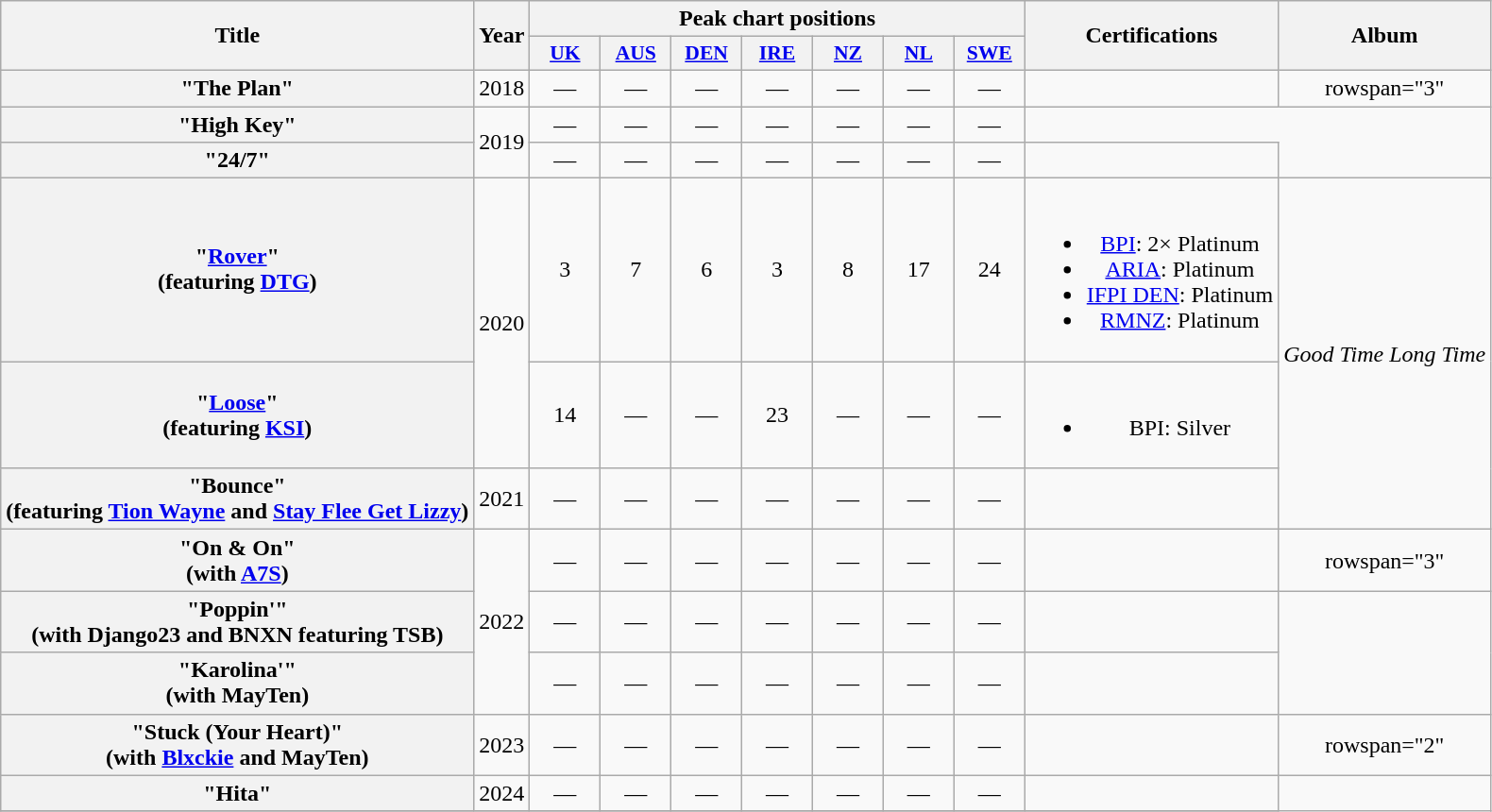<table class="wikitable plainrowheaders" style="text-align:center;">
<tr>
<th rowspan="2">Title</th>
<th rowspan="2">Year</th>
<th colspan="7">Peak chart positions</th>
<th rowspan="2">Certifications</th>
<th rowspan="2">Album</th>
</tr>
<tr>
<th scope="col" style="width:3em;font-size:90%;"><a href='#'>UK</a><br></th>
<th scope="col" style="width:3em;font-size:90%;"><a href='#'>AUS</a><br></th>
<th scope="col" style="width:3em;font-size:90%;"><a href='#'>DEN</a><br></th>
<th scope="col" style="width:3em;font-size:90%;"><a href='#'>IRE</a><br></th>
<th scope="col" style="width:3em;font-size:90%;"><a href='#'>NZ</a><br></th>
<th scope="col" style="width:3em;font-size:90%;"><a href='#'>NL</a><br></th>
<th scope="col" style="width:3em;font-size:90%;"><a href='#'>SWE</a><br></th>
</tr>
<tr>
<th scope="row">"The Plan"</th>
<td>2018</td>
<td>—</td>
<td>—</td>
<td>—</td>
<td>—</td>
<td>—</td>
<td>—</td>
<td>—</td>
<td></td>
<td>rowspan="3" </td>
</tr>
<tr>
<th scope="row">"High Key"</th>
<td rowspan="2">2019</td>
<td>—</td>
<td>—</td>
<td>—</td>
<td>—</td>
<td>—</td>
<td>—</td>
<td>—</td>
</tr>
<tr>
<th scope="row">"24/7"</th>
<td>—</td>
<td>—</td>
<td>—</td>
<td>—</td>
<td>—</td>
<td>—</td>
<td>—</td>
<td></td>
</tr>
<tr>
<th scope="row">"<a href='#'>Rover</a>"<br><span>(featuring <a href='#'>DTG</a>)</span></th>
<td rowspan="2">2020</td>
<td>3</td>
<td>7</td>
<td>6</td>
<td>3</td>
<td>8</td>
<td>17</td>
<td>24</td>
<td><br><ul><li><a href='#'>BPI</a>: 2× Platinum</li><li><a href='#'>ARIA</a>: Platinum</li><li><a href='#'>IFPI DEN</a>: Platinum</li><li><a href='#'>RMNZ</a>: Platinum</li></ul></td>
<td rowspan=3><em>Good Time Long Time</em></td>
</tr>
<tr>
<th scope="row">"<a href='#'>Loose</a>"<br><span>(featuring <a href='#'>KSI</a>)</span></th>
<td>14</td>
<td>—</td>
<td>—</td>
<td>23<br></td>
<td>—</td>
<td>—</td>
<td>—</td>
<td><br><ul><li>BPI: Silver</li></ul></td>
</tr>
<tr>
<th scope="row">"Bounce"<br><span>(featuring <a href='#'>Tion Wayne</a> and <a href='#'>Stay Flee Get Lizzy</a>)</span></th>
<td rowspan="1">2021</td>
<td>—</td>
<td>—</td>
<td>—</td>
<td>—</td>
<td>—</td>
<td>—</td>
<td>—</td>
<td></td>
</tr>
<tr>
<th scope="row">"On & On"<br><span>(with <a href='#'>A7S</a>)</span></th>
<td rowspan="3">2022</td>
<td>—</td>
<td>—</td>
<td>—</td>
<td>—</td>
<td>—</td>
<td>—</td>
<td>—</td>
<td></td>
<td>rowspan="3" </td>
</tr>
<tr>
<th scope="row">"Poppin'"<br><span>(with Django23 and BNXN featuring TSB)</span></th>
<td>—</td>
<td>—</td>
<td>—</td>
<td>—</td>
<td>—</td>
<td>—</td>
<td>—</td>
<td></td>
</tr>
<tr>
<th scope="row">"Karolina'"<br><span>(with MayTen)</span></th>
<td>—</td>
<td>—</td>
<td>—</td>
<td>—</td>
<td>—</td>
<td>—</td>
<td>—</td>
<td></td>
</tr>
<tr>
<th scope="row">"Stuck (Your Heart)"<br> <span>(with <a href='#'>Blxckie</a> and MayTen)</span></th>
<td rowspan="1">2023</td>
<td>—</td>
<td>—</td>
<td>—</td>
<td>—</td>
<td>—</td>
<td>—</td>
<td>—</td>
<td></td>
<td>rowspan="2" </td>
</tr>
<tr>
<th scope="row">"Hita"<br></th>
<td>2024</td>
<td>—</td>
<td>—</td>
<td>—</td>
<td>—</td>
<td>—</td>
<td>—</td>
<td>—</td>
<td></td>
</tr>
<tr>
</tr>
</table>
